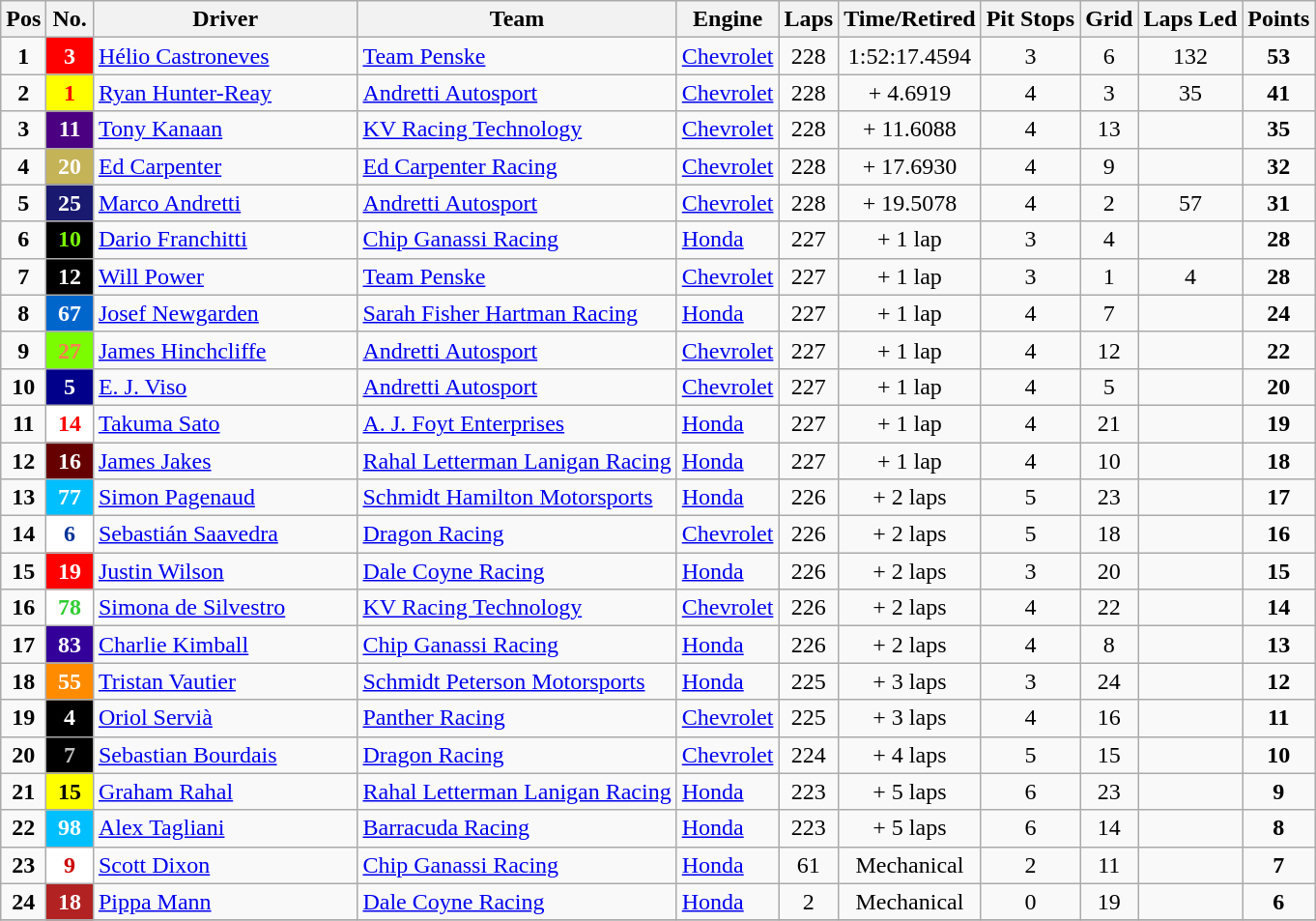<table class="wikitable" "style=font-size=95%">
<tr>
<th>Pos</th>
<th>No.</th>
<th>Driver</th>
<th>Team</th>
<th>Engine</th>
<th>Laps</th>
<th>Time/Retired</th>
<th>Pit Stops</th>
<th>Grid</th>
<th>Laps Led</th>
<th>Points</th>
</tr>
<tr>
<td align="center"><strong>1</strong></td>
<td style="background:red; color:white;" align="center"><strong>3</strong></td>
<td> <a href='#'>Hélio Castroneves</a></td>
<td><a href='#'>Team Penske</a></td>
<td><a href='#'>Chevrolet</a></td>
<td align="center">228</td>
<td align="center">1:52:17.4594</td>
<td align="center">3</td>
<td align="center">6</td>
<td align="center">132</td>
<td align="center"><strong>53</strong></td>
</tr>
<tr>
<td align="center"><strong>2</strong></td>
<td style="background:yellow; color:red;" align="center"><strong>1</strong></td>
<td> <a href='#'>Ryan Hunter-Reay</a></td>
<td><a href='#'>Andretti Autosport</a></td>
<td><a href='#'>Chevrolet</a></td>
<td align="center">228</td>
<td align="center">+ 4.6919</td>
<td align="center">4</td>
<td align="center">3</td>
<td align="center">35</td>
<td align="center"><strong>41</strong></td>
</tr>
<tr>
<td align="center"><strong>3</strong></td>
<td style="background:indigo; color:white;" align="center"><strong>11</strong></td>
<td> <a href='#'>Tony Kanaan</a></td>
<td><a href='#'>KV Racing Technology</a></td>
<td><a href='#'>Chevrolet</a></td>
<td align="center">228</td>
<td align="center">+ 11.6088</td>
<td align="center">4</td>
<td align="center">13</td>
<td align="center"></td>
<td align="center"><strong>35</strong></td>
</tr>
<tr>
<td align="center"><strong>4</strong></td>
<td style="background:#C5B358; color:white;" align="center"><strong>20</strong></td>
<td> <a href='#'>Ed Carpenter</a></td>
<td><a href='#'>Ed Carpenter Racing</a></td>
<td><a href='#'>Chevrolet</a></td>
<td align="center">228</td>
<td align="center">+ 17.6930</td>
<td align="center">4</td>
<td align="center">9</td>
<td align="center"></td>
<td align="center"><strong>32</strong></td>
</tr>
<tr>
<td align="center"><strong>5</strong></td>
<td style="background:midnightblue; color:white;" align="center"><strong>25</strong></td>
<td> <a href='#'>Marco Andretti</a></td>
<td><a href='#'>Andretti Autosport</a></td>
<td><a href='#'>Chevrolet</a></td>
<td align="center">228</td>
<td align="center">+ 19.5078</td>
<td align="center">4</td>
<td align="center">2</td>
<td align="center">57</td>
<td align="center"><strong>31</strong></td>
</tr>
<tr>
<td align="center"><strong>6</strong></td>
<td style="background:black; color:lawngreen;" align="center"><strong>10</strong></td>
<td> <a href='#'>Dario Franchitti</a></td>
<td><a href='#'>Chip Ganassi Racing</a></td>
<td><a href='#'>Honda</a></td>
<td align="center">227</td>
<td align="center">+ 1 lap</td>
<td align="center">3</td>
<td align="center">4</td>
<td align="center"></td>
<td align="center"><strong>28</strong></td>
</tr>
<tr>
<td align="center"><strong>7</strong></td>
<td style="background:black; color:white;" align="center"><strong>12</strong></td>
<td> <a href='#'>Will Power</a></td>
<td><a href='#'>Team Penske</a></td>
<td><a href='#'>Chevrolet</a></td>
<td align="center">227</td>
<td align="center">+ 1 lap</td>
<td align="center">3</td>
<td align="center">1</td>
<td align="center">4</td>
<td align="center"><strong>28</strong></td>
</tr>
<tr>
<td align="center"><strong>8</strong></td>
<td style="background:#0066CC; color:white;" align="center"><strong>67</strong></td>
<td> <a href='#'>Josef Newgarden</a></td>
<td><a href='#'>Sarah Fisher Hartman Racing</a></td>
<td><a href='#'>Honda</a></td>
<td align="center">227</td>
<td align="center">+ 1 lap</td>
<td align="center">4</td>
<td align="center">7</td>
<td align="center"></td>
<td align="center"><strong>24</strong></td>
</tr>
<tr>
<td align="center"><strong>9</strong></td>
<td style="background:lawngreen; color:coral;" align="center"><strong>27</strong></td>
<td> <a href='#'>James Hinchcliffe</a></td>
<td><a href='#'>Andretti Autosport</a></td>
<td><a href='#'>Chevrolet</a></td>
<td align="center">227</td>
<td align="center">+ 1 lap</td>
<td align="center">4</td>
<td align="center">12</td>
<td align="center"></td>
<td align="center"><strong>22</strong></td>
</tr>
<tr>
<td align="center"><strong>10</strong></td>
<td style="background:darkblue; color:white;" align="center"><strong>5</strong></td>
<td> <a href='#'>E. J. Viso</a></td>
<td><a href='#'>Andretti Autosport</a></td>
<td><a href='#'>Chevrolet</a></td>
<td align="center">227</td>
<td align="center">+ 1 lap</td>
<td align="center">4</td>
<td align="center">5</td>
<td align="center"></td>
<td align="center"><strong>20</strong></td>
</tr>
<tr>
<td align="center"><strong>11</strong></td>
<td style="background:white; color:red;" align="center"><strong>14</strong></td>
<td> <a href='#'>Takuma Sato</a></td>
<td><a href='#'>A. J. Foyt Enterprises</a></td>
<td><a href='#'>Honda</a></td>
<td align="center">227</td>
<td align="center">+ 1 lap</td>
<td align="center">4</td>
<td align="center">21</td>
<td align="center"></td>
<td align="center"><strong>19</strong></td>
</tr>
<tr>
<td align="center"><strong>12</strong></td>
<td style="background:#660000; color:white;" align="center"><strong>16</strong></td>
<td> <a href='#'>James Jakes</a></td>
<td><a href='#'>Rahal Letterman Lanigan Racing</a></td>
<td><a href='#'>Honda</a></td>
<td align="center">227</td>
<td align="center">+ 1 lap</td>
<td align="center">4</td>
<td align="center">10</td>
<td align="center"></td>
<td align="center"><strong>18</strong></td>
</tr>
<tr>
<td align="center"><strong>13</strong></td>
<td style="background:deepskyblue; color:white;" align="center"><strong>77</strong></td>
<td> <a href='#'>Simon Pagenaud</a></td>
<td><a href='#'>Schmidt Hamilton Motorsports</a></td>
<td><a href='#'>Honda</a></td>
<td align="center">226</td>
<td align="center">+ 2 laps</td>
<td align="center">5</td>
<td align="center">23</td>
<td align="center"></td>
<td align="center"><strong>17</strong></td>
</tr>
<tr>
<td align="center"><strong>14</strong></td>
<td style="background:white; color:#003399;" align="center"><strong>6</strong></td>
<td> <a href='#'>Sebastián Saavedra</a></td>
<td><a href='#'>Dragon Racing</a></td>
<td><a href='#'>Chevrolet</a></td>
<td align="center">226</td>
<td align="center">+ 2 laps</td>
<td align="center">5</td>
<td align="center">18</td>
<td align="center"></td>
<td align="center"><strong>16</strong></td>
</tr>
<tr>
<td align="center"><strong>15</strong></td>
<td style="background:red; color:white;" align="center"><strong>19</strong></td>
<td> <a href='#'>Justin Wilson</a></td>
<td><a href='#'>Dale Coyne Racing</a></td>
<td><a href='#'>Honda</a></td>
<td align="center">226</td>
<td align="center">+ 2 laps</td>
<td align="center">3</td>
<td align="center">20</td>
<td align="center"></td>
<td align="center"><strong>15</strong></td>
</tr>
<tr>
<td align="center"><strong>16</strong></td>
<td style="background:white; color:limegreen;" align="center" width="25"><strong>78</strong></td>
<td width="175"> <a href='#'>Simona de Silvestro</a></td>
<td><a href='#'>KV Racing Technology</a></td>
<td><a href='#'>Chevrolet</a></td>
<td align="center">226</td>
<td align="center">+ 2 laps</td>
<td align="center">4</td>
<td align="center">22</td>
<td align="center"></td>
<td align="center"><strong>14</strong></td>
</tr>
<tr>
<td align="center"><strong>17</strong></td>
<td style="background:#330099; color:white;" align="center"><strong>83</strong></td>
<td> <a href='#'>Charlie Kimball</a></td>
<td><a href='#'>Chip Ganassi Racing</a></td>
<td><a href='#'>Honda</a></td>
<td align="center">226</td>
<td align="center">+ 2 laps</td>
<td align="center">4</td>
<td align="center">8</td>
<td align="center"></td>
<td align="center"><strong>13</strong></td>
</tr>
<tr>
<td align="center"><strong>18</strong></td>
<td style="background:darkorange; color:white;" align="center"><strong>55</strong></td>
<td> <a href='#'>Tristan Vautier</a></td>
<td><a href='#'>Schmidt Peterson Motorsports</a></td>
<td><a href='#'>Honda</a></td>
<td align="center">225</td>
<td align="center">+ 3 laps</td>
<td align="center">3</td>
<td align="center">24</td>
<td align="center"></td>
<td align="center"><strong>12</strong></td>
</tr>
<tr>
<td align="center"><strong>19</strong></td>
<td style="background:black; color:white;" align="center"><strong>4</strong></td>
<td> <a href='#'>Oriol Servià</a></td>
<td><a href='#'>Panther Racing</a></td>
<td><a href='#'>Chevrolet</a></td>
<td align=center>225</td>
<td align=center>+ 3 laps</td>
<td align=center>4</td>
<td align=center>16</td>
<td align=center></td>
<td align=center><strong>11</strong></td>
</tr>
<tr>
<td align="center"><strong>20</strong></td>
<td style="background:black; color:silver;" align="center"><strong>7</strong></td>
<td> <a href='#'>Sebastian Bourdais</a></td>
<td><a href='#'>Dragon Racing</a></td>
<td><a href='#'>Chevrolet</a></td>
<td align="center">224</td>
<td align="center">+ 4 laps</td>
<td align="center">5</td>
<td align="center">15</td>
<td align="center"></td>
<td align="center"><strong>10</strong></td>
</tr>
<tr>
<td align="center"><strong>21</strong></td>
<td style="background:yellow; color:black;" align="center"><strong>15</strong></td>
<td> <a href='#'>Graham Rahal</a></td>
<td><a href='#'>Rahal Letterman Lanigan Racing</a></td>
<td><a href='#'>Honda</a></td>
<td align="center">223</td>
<td align="center">+ 5 laps</td>
<td align="center">6</td>
<td align="center">23</td>
<td align="center"></td>
<td align="center"><strong>9</strong></td>
</tr>
<tr>
<td align="center"><strong>22</strong></td>
<td style="background:deepskyblue; color:white;" align="center"><strong>98</strong></td>
<td> <a href='#'>Alex Tagliani</a></td>
<td><a href='#'>Barracuda Racing</a></td>
<td><a href='#'>Honda</a></td>
<td align="center">223</td>
<td align="center">+ 5 laps</td>
<td align="center">6</td>
<td align="center">14</td>
<td align="center"></td>
<td align="center"><strong>8</strong></td>
</tr>
<tr>
<td align="center"><strong>23</strong></td>
<td style="background:white; color:#CC0000;" align="center"><strong>9</strong></td>
<td> <a href='#'>Scott Dixon</a></td>
<td><a href='#'>Chip Ganassi Racing</a></td>
<td><a href='#'>Honda</a></td>
<td align="center">61</td>
<td align="center">Mechanical</td>
<td align="center">2</td>
<td align="center">11</td>
<td align="center"></td>
<td align="center"><strong>7</strong></td>
</tr>
<tr>
<td align="center"><strong>24</strong></td>
<td align="center" style="background:firebrick; color:white;"><strong>18</strong></td>
<td> <a href='#'>Pippa Mann</a></td>
<td><a href='#'>Dale Coyne Racing</a></td>
<td><a href='#'>Honda</a></td>
<td align=center>2</td>
<td align=center>Mechanical</td>
<td align=center>0</td>
<td align=center>19</td>
<td align=center></td>
<td align=center><strong>6</strong></td>
</tr>
<tr>
</tr>
</table>
